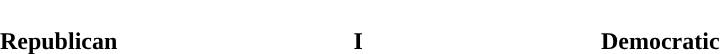<table style="width:60%; text-align:center;">
<tr style="color:white;">
<td style="background:">33</td>
<td style="background:">1</td>
<td style="background:">15</td>
</tr>
<tr>
<td><span><strong>Republican</strong></span></td>
<td><span><strong>I</strong></span></td>
<td><span><strong>Democratic</strong></span></td>
</tr>
</table>
